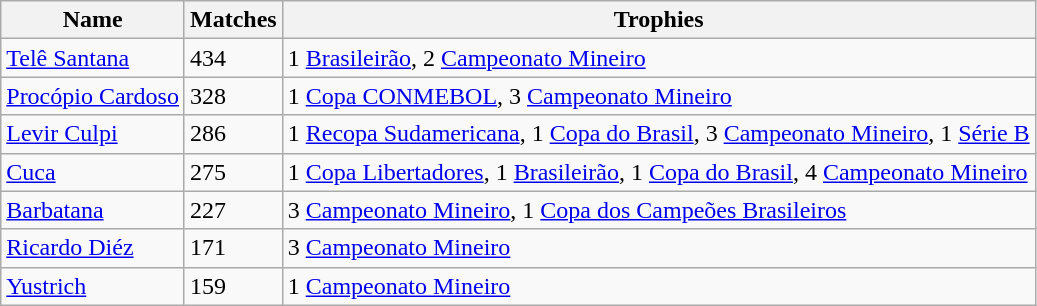<table class="wikitable">
<tr>
<th>Name</th>
<th>Matches</th>
<th>Trophies</th>
</tr>
<tr>
<td> <a href='#'>Telê Santana</a></td>
<td>434</td>
<td>1 <a href='#'>Brasileirão</a>, 2 <a href='#'>Campeonato Mineiro</a></td>
</tr>
<tr>
<td> <a href='#'>Procópio Cardoso</a></td>
<td>328</td>
<td>1 <a href='#'>Copa CONMEBOL</a>, 3 <a href='#'>Campeonato Mineiro</a></td>
</tr>
<tr>
<td> <a href='#'>Levir Culpi</a></td>
<td>286</td>
<td>1 <a href='#'>Recopa Sudamericana</a>, 1 <a href='#'>Copa do Brasil</a>, 3 <a href='#'>Campeonato Mineiro</a>, 1 <a href='#'>Série B</a></td>
</tr>
<tr>
<td> <a href='#'>Cuca</a></td>
<td>275</td>
<td>1 <a href='#'>Copa Libertadores</a>, 1 <a href='#'>Brasileirão</a>, 1 <a href='#'>Copa do Brasil</a>, 4 <a href='#'>Campeonato Mineiro</a></td>
</tr>
<tr>
<td> <a href='#'>Barbatana</a></td>
<td>227</td>
<td>3 <a href='#'>Campeonato Mineiro</a>, 1 <a href='#'>Copa dos Campeões Brasileiros</a></td>
</tr>
<tr>
<td> <a href='#'>Ricardo Diéz</a></td>
<td>171</td>
<td>3 <a href='#'>Campeonato Mineiro</a></td>
</tr>
<tr>
<td> <a href='#'>Yustrich</a></td>
<td>159</td>
<td>1 <a href='#'>Campeonato Mineiro</a></td>
</tr>
</table>
